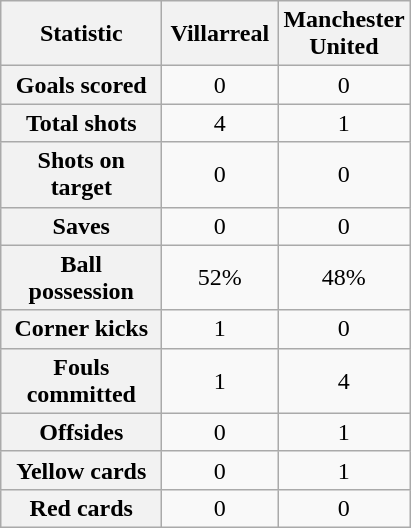<table class="wikitable plainrowheaders" style="text-align:center">
<tr>
<th scope="col" style="width:100px">Statistic</th>
<th scope="col" style="width:70px">Villarreal</th>
<th scope="col" style="width:70px">Manchester United</th>
</tr>
<tr>
<th scope=row>Goals scored</th>
<td>0</td>
<td>0</td>
</tr>
<tr>
<th scope=row>Total shots</th>
<td>4</td>
<td>1</td>
</tr>
<tr>
<th scope=row>Shots on target</th>
<td>0</td>
<td>0</td>
</tr>
<tr>
<th scope=row>Saves</th>
<td>0</td>
<td>0</td>
</tr>
<tr>
<th scope=row>Ball possession</th>
<td>52%</td>
<td>48%</td>
</tr>
<tr>
<th scope=row>Corner kicks</th>
<td>1</td>
<td>0</td>
</tr>
<tr>
<th scope=row>Fouls committed</th>
<td>1</td>
<td>4</td>
</tr>
<tr>
<th scope=row>Offsides</th>
<td>0</td>
<td>1</td>
</tr>
<tr>
<th scope=row>Yellow cards</th>
<td>0</td>
<td>1</td>
</tr>
<tr>
<th scope=row>Red cards</th>
<td>0</td>
<td>0</td>
</tr>
</table>
